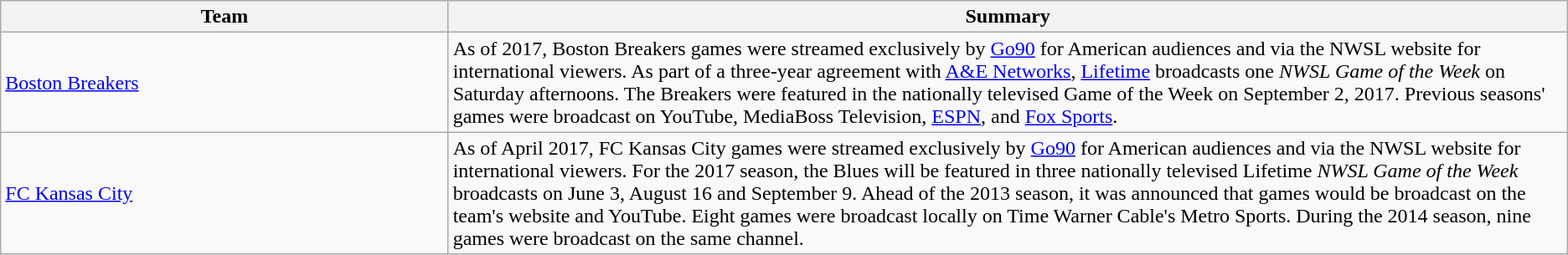<table class="wikitable">
<tr>
<th width=10%>Team</th>
<th width=25%>Summary</th>
</tr>
<tr>
<td><a href='#'>Boston Breakers</a></td>
<td>As of 2017, Boston Breakers games were streamed exclusively by <a href='#'>Go90</a> for American audiences and via the NWSL website for international viewers. As part of a three-year agreement with <a href='#'>A&E Networks</a>, <a href='#'>Lifetime</a> broadcasts one <em>NWSL Game of the Week</em> on Saturday afternoons. The Breakers were featured in the nationally televised Game of the Week on September 2, 2017. Previous seasons' games were broadcast on YouTube, MediaBoss Television, <a href='#'>ESPN</a>, and <a href='#'>Fox Sports</a>.</td>
</tr>
<tr>
<td><a href='#'>FC Kansas City</a></td>
<td>As of April 2017, FC Kansas City games were streamed exclusively by <a href='#'>Go90</a> for American audiences and via the NWSL website for international viewers. For the 2017 season, the Blues will be featured in three nationally televised Lifetime <em>NWSL Game of the Week</em> broadcasts on June 3, August 16 and September 9. Ahead of the 2013 season, it was announced that games would be broadcast on the team's website and YouTube. Eight games were broadcast locally on Time Warner Cable's Metro Sports. During the 2014 season, nine games were broadcast on the same channel.</td>
</tr>
</table>
